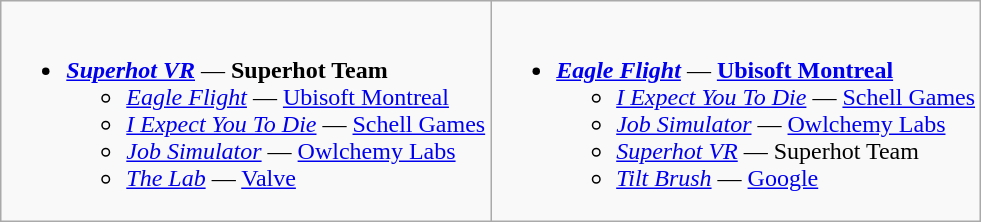<table class="wikitable">
<tr>
<td valign="top" width="50%"><br><ul><li><strong><em><a href='#'>Superhot VR</a></em></strong> — <strong>Superhot Team</strong><ul><li><em><a href='#'>Eagle Flight</a></em> — <a href='#'>Ubisoft Montreal</a></li><li><em><a href='#'>I Expect You To Die</a></em> — <a href='#'>Schell Games</a></li><li><em><a href='#'>Job Simulator</a></em> — <a href='#'>Owlchemy Labs</a></li><li><em><a href='#'>The Lab</a></em> — <a href='#'>Valve</a></li></ul></li></ul></td>
<td valign="top" width="50%"><br><ul><li><strong><em><a href='#'>Eagle Flight</a></em></strong> — <strong><a href='#'>Ubisoft Montreal</a></strong><ul><li><em><a href='#'>I Expect You To Die</a></em> — <a href='#'>Schell Games</a></li><li><em><a href='#'>Job Simulator</a></em> — <a href='#'>Owlchemy Labs</a></li><li><em><a href='#'>Superhot VR</a></em> — Superhot Team</li><li><em><a href='#'>Tilt Brush</a></em> — <a href='#'>Google</a></li></ul></li></ul></td>
</tr>
</table>
